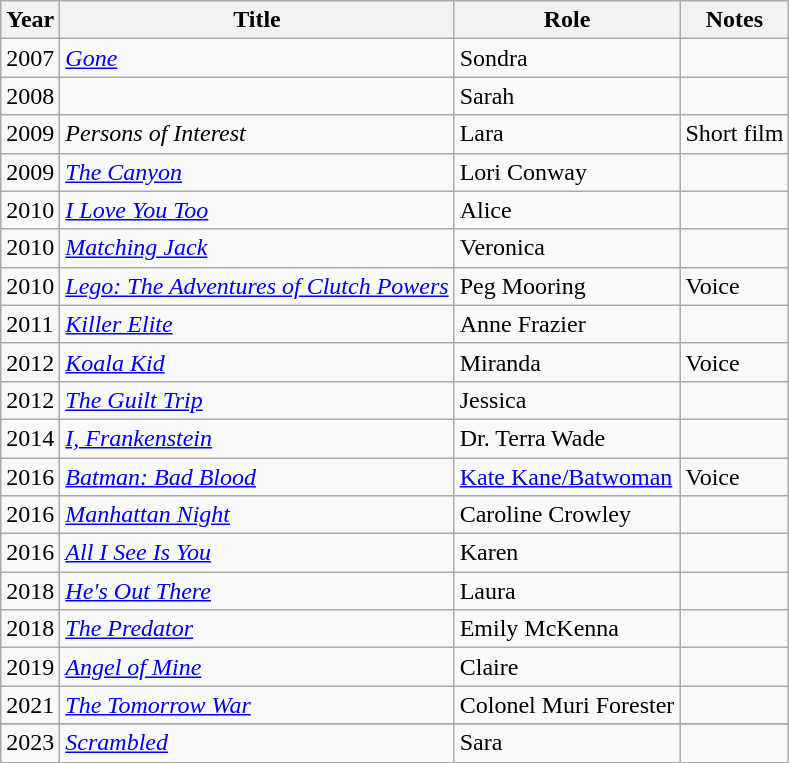<table class="wikitable sortable">
<tr>
<th>Year</th>
<th>Title</th>
<th>Role</th>
<th class="unsortable">Notes</th>
</tr>
<tr>
<td>2007</td>
<td><em><a href='#'>Gone</a></em></td>
<td>Sondra</td>
<td></td>
</tr>
<tr>
<td>2008</td>
<td><em></em></td>
<td>Sarah</td>
<td></td>
</tr>
<tr>
<td>2009</td>
<td><em>Persons of Interest</em></td>
<td>Lara</td>
<td>Short film</td>
</tr>
<tr>
<td>2009</td>
<td><em><a href='#'>The Canyon</a></em></td>
<td>Lori Conway</td>
<td></td>
</tr>
<tr>
<td>2010</td>
<td><em><a href='#'>I Love You Too</a></em></td>
<td>Alice</td>
<td></td>
</tr>
<tr>
<td>2010</td>
<td><em><a href='#'>Matching Jack</a></em></td>
<td>Veronica</td>
<td></td>
</tr>
<tr>
<td>2010</td>
<td><em><a href='#'>Lego: The Adventures of Clutch Powers</a></em></td>
<td>Peg Mooring</td>
<td>Voice</td>
</tr>
<tr>
<td>2011</td>
<td><em><a href='#'>Killer Elite</a></em></td>
<td>Anne Frazier</td>
<td></td>
</tr>
<tr>
<td>2012</td>
<td><em><a href='#'>Koala Kid</a></em></td>
<td>Miranda</td>
<td>Voice</td>
</tr>
<tr>
<td>2012</td>
<td><em><a href='#'>The Guilt Trip</a></em></td>
<td>Jessica</td>
<td></td>
</tr>
<tr>
<td>2014</td>
<td><em><a href='#'>I, Frankenstein</a></em></td>
<td>Dr. Terra Wade</td>
<td></td>
</tr>
<tr>
<td>2016</td>
<td><em><a href='#'>Batman: Bad Blood</a></em></td>
<td><a href='#'>Kate Kane/Batwoman</a></td>
<td>Voice</td>
</tr>
<tr>
<td>2016</td>
<td><em><a href='#'>Manhattan Night</a></em></td>
<td>Caroline Crowley</td>
<td></td>
</tr>
<tr>
<td>2016</td>
<td><em><a href='#'>All I See Is You</a></em></td>
<td>Karen</td>
<td></td>
</tr>
<tr>
<td>2018</td>
<td><em><a href='#'>He's Out There</a></em></td>
<td>Laura</td>
<td></td>
</tr>
<tr>
<td>2018</td>
<td><em><a href='#'>The Predator</a></em></td>
<td>Emily McKenna</td>
<td></td>
</tr>
<tr>
<td>2019</td>
<td><em><a href='#'>Angel of Mine</a></em></td>
<td>Claire</td>
<td></td>
</tr>
<tr>
<td>2021</td>
<td><em><a href='#'>The Tomorrow War</a></em></td>
<td>Colonel Muri Forester</td>
<td></td>
</tr>
<tr>
</tr>
<tr>
<td>2023</td>
<td><em><a href='#'>Scrambled</a></em></td>
<td>Sara</td>
<td></td>
</tr>
</table>
